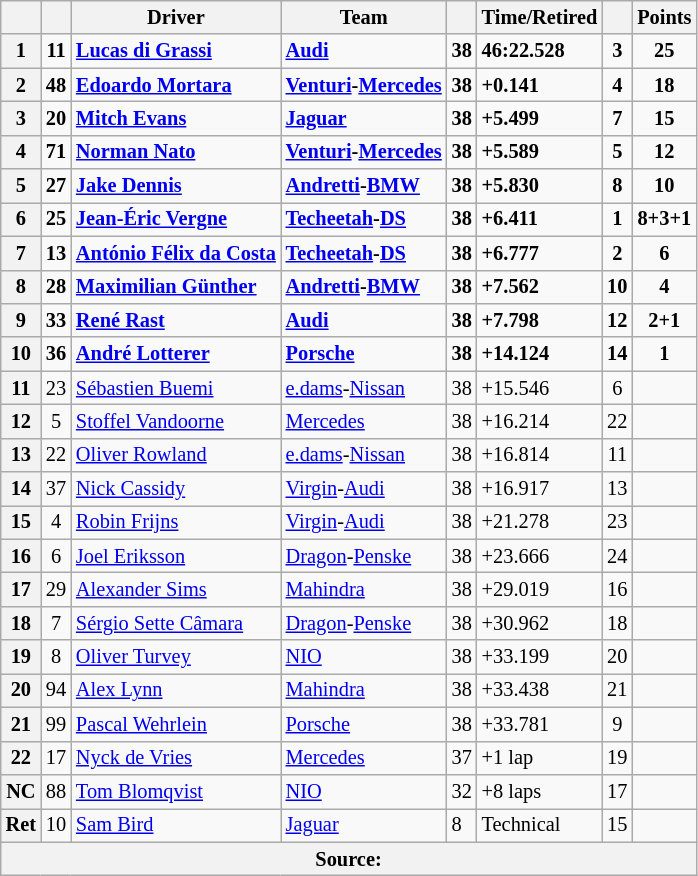<table class="wikitable sortable" style="font-size: 85%">
<tr>
<th scope="col"></th>
<th scope="col"></th>
<th scope="col">Driver</th>
<th scope="col">Team</th>
<th scope="col"></th>
<th scope="col" class="unsortable">Time/Retired</th>
<th scope="col"></th>
<th scope="col">Points</th>
</tr>
<tr>
<th scope="row">1</th>
<td align="center"><strong>11</strong></td>
<td data-sort-value="DIG"> <strong><a href='#'>Lucas di Grassi</a></strong></td>
<td><strong><a href='#'>Audi</a></strong></td>
<td><strong>38</strong></td>
<td><strong>46:22.528</strong></td>
<td align="center"><strong>3</strong></td>
<td align="center"><strong>25</strong></td>
</tr>
<tr>
<th scope="row">2</th>
<td align="center"><strong>48</strong></td>
<td data-sort-value="MOR"> <strong><a href='#'>Edoardo Mortara</a></strong></td>
<td><strong><a href='#'>Venturi</a>-<a href='#'>Mercedes</a></strong></td>
<td><strong>38</strong></td>
<td><strong>+0.141</strong></td>
<td align="center"><strong>4</strong></td>
<td align="center"><strong>18</strong></td>
</tr>
<tr>
<th scope="row">3</th>
<td align="center"><strong>20</strong></td>
<td data-sort-value="EVA"> <strong><a href='#'>Mitch Evans</a></strong></td>
<td><strong><a href='#'>Jaguar</a></strong></td>
<td><strong>38</strong></td>
<td><strong>+5.499</strong></td>
<td align="center"><strong>7</strong></td>
<td align="center"><strong>15</strong></td>
</tr>
<tr>
<th scope="row">4</th>
<td align="center"><strong>71</strong></td>
<td data-sort-value="NAT"> <strong><a href='#'>Norman Nato</a></strong></td>
<td><strong><a href='#'>Venturi</a>-<a href='#'>Mercedes</a></strong></td>
<td><strong>38</strong></td>
<td><strong>+5.589</strong></td>
<td align="center"><strong>5</strong></td>
<td align="center"><strong>12</strong></td>
</tr>
<tr>
<th scope="row">5</th>
<td align="center"><strong>27</strong></td>
<td data-sort-value="DEN"> <strong><a href='#'>Jake Dennis</a></strong></td>
<td><strong><a href='#'>Andretti</a>-<a href='#'>BMW</a></strong></td>
<td><strong>38</strong></td>
<td><strong>+5.830</strong></td>
<td align="center"><strong>8</strong></td>
<td align="center"><strong>10</strong></td>
</tr>
<tr>
<th scope="row">6</th>
<td align="center"><strong>25</strong></td>
<td data-sort-value="JEV"> <strong><a href='#'>Jean-Éric Vergne</a></strong></td>
<td><strong><a href='#'>Techeetah</a>-<a href='#'>DS</a></strong></td>
<td><strong>38</strong></td>
<td><strong>+6.411</strong></td>
<td align="center"><strong>1</strong></td>
<td align="center"><strong>8+3+1</strong></td>
</tr>
<tr>
<th scope="row">7</th>
<td align="center"><strong>13</strong></td>
<td data-sort-value="DAC"> <strong><a href='#'>António Félix da Costa</a></strong></td>
<td><strong><a href='#'>Techeetah</a>-<a href='#'>DS</a></strong></td>
<td><strong>38</strong></td>
<td><strong>+6.777</strong></td>
<td align="center"><strong>2</strong></td>
<td align="center"><strong>6</strong></td>
</tr>
<tr>
<th scope="row">8</th>
<td align="center"><strong>28</strong></td>
<td data-sort-value="GUE"> <strong><a href='#'>Maximilian Günther</a></strong></td>
<td><strong><a href='#'>Andretti</a>-<a href='#'>BMW</a></strong></td>
<td><strong>38</strong></td>
<td><strong>+7.562</strong></td>
<td align="center"><strong>10</strong></td>
<td align="center"><strong>4</strong></td>
</tr>
<tr>
<th scope="row">9</th>
<td align="center"><strong>33</strong></td>
<td data-sort-value="RAS"> <strong><a href='#'>René Rast</a></strong></td>
<td><strong><a href='#'>Audi</a></strong></td>
<td><strong>38</strong></td>
<td><strong>+7.798</strong></td>
<td align="center"><strong>12</strong></td>
<td align="center"><strong>2+1</strong></td>
</tr>
<tr>
<th scope="row">10</th>
<td align="center"><strong>36</strong></td>
<td data-sort-value="LOT"> <strong><a href='#'>André Lotterer</a></strong></td>
<td><strong><a href='#'>Porsche</a></strong></td>
<td><strong>38</strong></td>
<td><strong>+14.124</strong></td>
<td align="center"><strong>14</strong></td>
<td align="center"><strong>1</strong></td>
</tr>
<tr>
<th scope="row">11</th>
<td align="center">23</td>
<td data-sort-value="BUE"> <a href='#'>Sébastien Buemi</a></td>
<td><a href='#'>e.dams</a>-<a href='#'>Nissan</a></td>
<td>38</td>
<td>+15.546</td>
<td align="center">6</td>
<td align="center"></td>
</tr>
<tr>
<th scope="row">12</th>
<td align="center">5</td>
<td data-sort-value="VAN"> <a href='#'>Stoffel Vandoorne</a></td>
<td><a href='#'>Mercedes</a></td>
<td>38</td>
<td>+16.214</td>
<td align="center">22</td>
<td align="center"></td>
</tr>
<tr>
<th scope="row">13</th>
<td align="center">22</td>
<td data-sort-value="ROW"> <a href='#'>Oliver Rowland</a></td>
<td><a href='#'>e.dams</a>-<a href='#'>Nissan</a></td>
<td>38</td>
<td>+16.814</td>
<td align="center">11</td>
<td align="center"></td>
</tr>
<tr>
<th scope="row">14</th>
<td align="center">37</td>
<td data-sort-value="CAS"> <a href='#'>Nick Cassidy</a></td>
<td><a href='#'>Virgin</a>-<a href='#'>Audi</a></td>
<td>38</td>
<td>+16.917</td>
<td align="center">13</td>
<td align="center"></td>
</tr>
<tr>
<th scope="row">15</th>
<td align="center">4</td>
<td data-sort-value="FRI"> <a href='#'>Robin Frijns</a></td>
<td><a href='#'>Virgin</a>-<a href='#'>Audi</a></td>
<td>38</td>
<td>+21.278</td>
<td align="center">23</td>
<td align="center"></td>
</tr>
<tr>
<th scope="row">16</th>
<td align="center">6</td>
<td data-sort-value="ERI"> <a href='#'>Joel Eriksson</a></td>
<td><a href='#'>Dragon</a>-<a href='#'>Penske</a></td>
<td>38</td>
<td>+23.666</td>
<td align="center">24</td>
<td align="center"></td>
</tr>
<tr>
<th scope="row">17</th>
<td align="center">29</td>
<td data-sort-value="SIM"> <a href='#'>Alexander Sims</a></td>
<td><a href='#'>Mahindra</a></td>
<td>38</td>
<td>+29.019</td>
<td align="center">16</td>
<td align="center"></td>
</tr>
<tr>
<th scope="row">18</th>
<td align="center">7</td>
<td data-sort-value="SET"> <a href='#'>Sérgio Sette Câmara</a></td>
<td><a href='#'>Dragon</a>-<a href='#'>Penske</a></td>
<td>38</td>
<td>+30.962</td>
<td align="center">18</td>
<td align="center"></td>
</tr>
<tr>
<th scope="row">19</th>
<td align="center">8</td>
<td data-sort-value="TUR"> <a href='#'>Oliver Turvey</a></td>
<td><a href='#'>NIO</a></td>
<td>38</td>
<td>+33.199</td>
<td align="center">20</td>
<td align="center"></td>
</tr>
<tr>
<th scope="row">20</th>
<td align="center">94</td>
<td data-sort-value="LYN"> <a href='#'>Alex Lynn</a></td>
<td><a href='#'>Mahindra</a></td>
<td>38</td>
<td>+33.438</td>
<td align="center">21</td>
<td align="center"></td>
</tr>
<tr>
<th scope="row">21</th>
<td align="center">99</td>
<td data-sort-value="WEH"> <a href='#'>Pascal Wehrlein</a></td>
<td><a href='#'>Porsche</a></td>
<td>38</td>
<td>+33.781</td>
<td align="center">9</td>
<td align="center"></td>
</tr>
<tr>
<th scope="row">22</th>
<td align="center">17</td>
<td data-sort-value="DEV"> <a href='#'>Nyck de Vries</a></td>
<td><a href='#'>Mercedes</a></td>
<td>37</td>
<td>+1 lap</td>
<td align="center">19</td>
<td align="center"></td>
</tr>
<tr>
<th scope="row">NC</th>
<td align="center">88</td>
<td data-sort-value="BLO"> <a href='#'>Tom Blomqvist</a></td>
<td><a href='#'>NIO</a></td>
<td>32</td>
<td>+8 laps</td>
<td align="center">17</td>
<td align="center"></td>
</tr>
<tr>
<th scope="row">Ret</th>
<td align="center">10</td>
<td data-sort-value="BIR"> <a href='#'>Sam Bird</a></td>
<td><a href='#'>Jaguar</a></td>
<td>8</td>
<td>Technical</td>
<td align="center">15</td>
<td align="center"></td>
</tr>
<tr>
<th colspan="8">Source:</th>
</tr>
</table>
